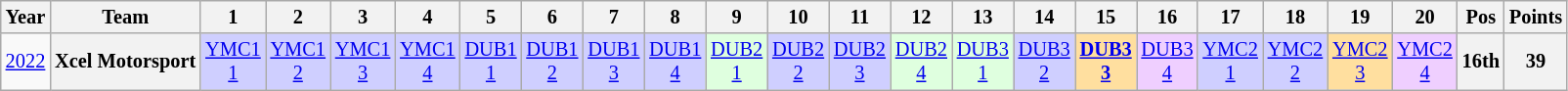<table class="wikitable" style="text-align:center; font-size:85%">
<tr>
<th>Year</th>
<th>Team</th>
<th>1</th>
<th>2</th>
<th>3</th>
<th>4</th>
<th>5</th>
<th>6</th>
<th>7</th>
<th>8</th>
<th>9</th>
<th>10</th>
<th>11</th>
<th>12</th>
<th>13</th>
<th>14</th>
<th>15</th>
<th>16</th>
<th>17</th>
<th>18</th>
<th>19</th>
<th>20</th>
<th>Pos</th>
<th>Points</th>
</tr>
<tr>
<td><a href='#'>2022</a></td>
<th nowrap>Xcel Motorsport</th>
<td style="background:#CFCFFF;"><a href='#'>YMC1<br>1</a><br></td>
<td style="background:#CFCFFF;"><a href='#'>YMC1<br>2</a><br></td>
<td style="background:#CFCFFF;"><a href='#'>YMC1<br>3</a><br></td>
<td style="background:#CFCFFF;"><a href='#'>YMC1<br>4</a><br></td>
<td style="background:#CFCFFF;"><a href='#'>DUB1<br>1</a><br></td>
<td style="background:#CFCFFF;"><a href='#'>DUB1<br>2</a><br></td>
<td style="background:#CFCFFF;"><a href='#'>DUB1<br>3</a><br></td>
<td style="background:#CFCFFF;"><a href='#'>DUB1<br>4</a><br></td>
<td style="background:#DFFFDF;"><a href='#'>DUB2<br>1</a><br></td>
<td style="background:#CFCFFF;"><a href='#'>DUB2<br>2</a><br></td>
<td style="background:#CFCFFF;"><a href='#'>DUB2<br>3</a><br></td>
<td style="background:#DFFFDF;"><a href='#'>DUB2<br>4</a><br></td>
<td style="background:#DFFFDF;"><a href='#'>DUB3<br>1</a><br></td>
<td style="background:#CFCFFF;"><a href='#'>DUB3<br>2</a><br></td>
<td style="background:#FFDF9F;"><strong><a href='#'>DUB3<br>3</a></strong><br></td>
<td style="background:#EFCFFF;"><a href='#'>DUB3<br>4</a><br></td>
<td style="background:#CFCFFF;"><a href='#'>YMC2<br>1</a><br></td>
<td style="background:#CFCFFF;"><a href='#'>YMC2<br>2</a><br></td>
<td style="background:#FFDF9F;"><a href='#'>YMC2<br>3</a><br></td>
<td style="background:#EFCFFF;"><a href='#'>YMC2<br>4</a><br></td>
<th>16th</th>
<th>39</th>
</tr>
</table>
